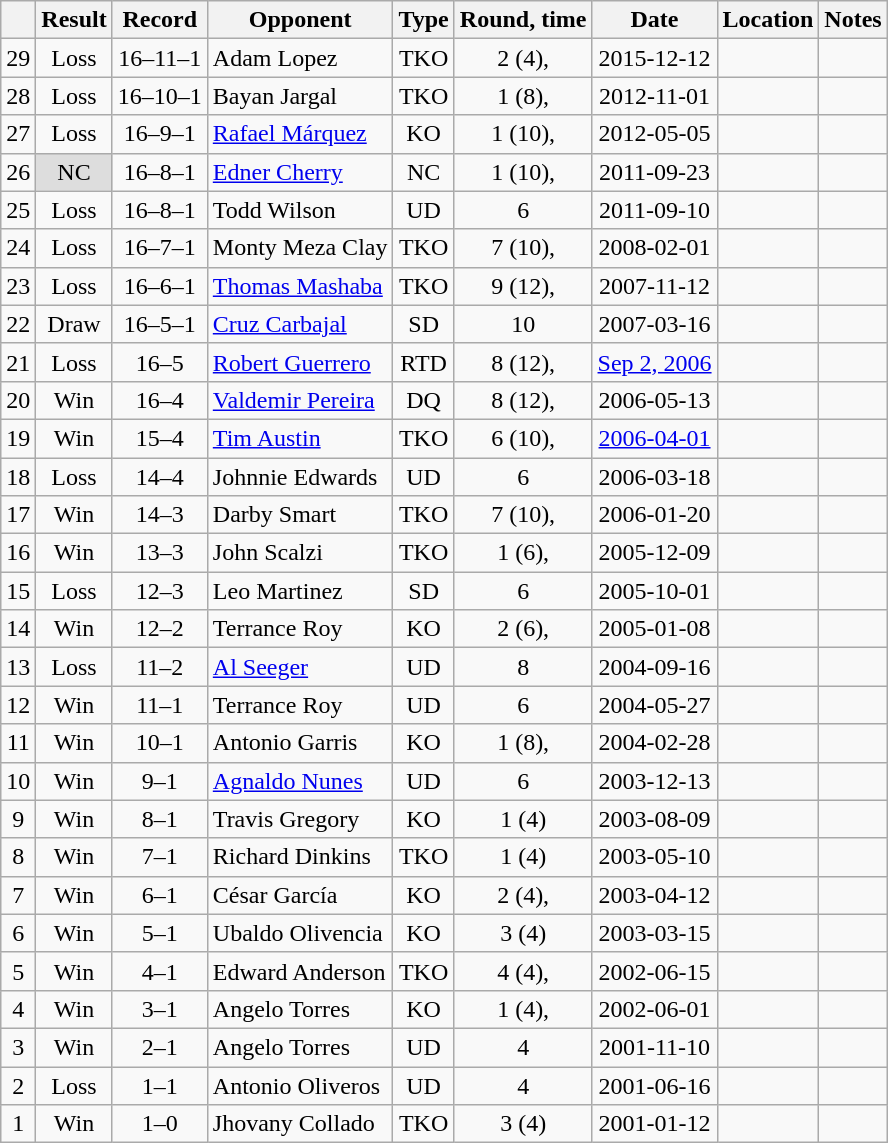<table class=wikitable style=text-align:center>
<tr>
<th></th>
<th>Result</th>
<th>Record</th>
<th>Opponent</th>
<th>Type</th>
<th>Round, time</th>
<th>Date</th>
<th>Location</th>
<th>Notes</th>
</tr>
<tr>
<td>29</td>
<td>Loss</td>
<td>16–11–1 </td>
<td align=left>Adam Lopez</td>
<td>TKO</td>
<td>2 (4), </td>
<td>2015-12-12</td>
<td align=left></td>
<td align=left></td>
</tr>
<tr>
<td>28</td>
<td>Loss</td>
<td>16–10–1 </td>
<td align=left>Bayan Jargal</td>
<td>TKO</td>
<td>1 (8), </td>
<td>2012-11-01</td>
<td align=left></td>
<td align=left></td>
</tr>
<tr>
<td>27</td>
<td>Loss</td>
<td>16–9–1 </td>
<td align=left><a href='#'>Rafael Márquez</a></td>
<td>KO</td>
<td>1 (10), </td>
<td>2012-05-05</td>
<td align=left></td>
<td align=left></td>
</tr>
<tr>
<td>26</td>
<td style=background:#DDD>NC</td>
<td>16–8–1 </td>
<td align=left><a href='#'>Edner Cherry</a></td>
<td>NC</td>
<td>1 (10), </td>
<td>2011-09-23</td>
<td align=left></td>
<td align=left></td>
</tr>
<tr>
<td>25</td>
<td>Loss</td>
<td>16–8–1</td>
<td align=left>Todd Wilson</td>
<td>UD</td>
<td>6</td>
<td>2011-09-10</td>
<td align=left></td>
<td align=left></td>
</tr>
<tr>
<td>24</td>
<td>Loss</td>
<td>16–7–1</td>
<td align=left>Monty Meza Clay</td>
<td>TKO</td>
<td>7 (10), </td>
<td>2008-02-01</td>
<td align=left></td>
<td align=left></td>
</tr>
<tr>
<td>23</td>
<td>Loss</td>
<td>16–6–1</td>
<td align=left><a href='#'>Thomas Mashaba</a></td>
<td>TKO</td>
<td>9 (12), </td>
<td>2007-11-12</td>
<td align=left></td>
<td align=left></td>
</tr>
<tr>
<td>22</td>
<td>Draw</td>
<td>16–5–1</td>
<td align=left><a href='#'>Cruz Carbajal</a></td>
<td>SD</td>
<td>10</td>
<td>2007-03-16</td>
<td align=left></td>
<td align=left></td>
</tr>
<tr>
<td>21</td>
<td>Loss</td>
<td>16–5</td>
<td align=left><a href='#'>Robert Guerrero</a></td>
<td>RTD</td>
<td>8 (12), </td>
<td><a href='#'>Sep 2, 2006</a></td>
<td align=left></td>
<td align=left></td>
</tr>
<tr>
<td>20</td>
<td>Win</td>
<td>16–4</td>
<td align=left><a href='#'>Valdemir Pereira</a></td>
<td>DQ</td>
<td>8 (12), </td>
<td>2006-05-13</td>
<td align=left></td>
<td align=left></td>
</tr>
<tr>
<td>19</td>
<td>Win</td>
<td>15–4</td>
<td align=left><a href='#'>Tim Austin</a></td>
<td>TKO</td>
<td>6 (10), </td>
<td><a href='#'>2006-04-01</a></td>
<td align=left></td>
<td align=left></td>
</tr>
<tr>
<td>18</td>
<td>Loss</td>
<td>14–4</td>
<td align=left>Johnnie Edwards</td>
<td>UD</td>
<td>6</td>
<td>2006-03-18</td>
<td align=left></td>
<td align=left></td>
</tr>
<tr>
<td>17</td>
<td>Win</td>
<td>14–3</td>
<td align=left>Darby Smart</td>
<td>TKO</td>
<td>7 (10), </td>
<td>2006-01-20</td>
<td align=left></td>
<td align=left></td>
</tr>
<tr>
<td>16</td>
<td>Win</td>
<td>13–3</td>
<td align=left>John Scalzi</td>
<td>TKO</td>
<td>1 (6), </td>
<td>2005-12-09</td>
<td align=left></td>
<td align=left></td>
</tr>
<tr>
<td>15</td>
<td>Loss</td>
<td>12–3</td>
<td align=left>Leo Martinez</td>
<td>SD</td>
<td>6</td>
<td>2005-10-01</td>
<td align=left></td>
<td align=left></td>
</tr>
<tr>
<td>14</td>
<td>Win</td>
<td>12–2</td>
<td align=left>Terrance Roy</td>
<td>KO</td>
<td>2 (6), </td>
<td>2005-01-08</td>
<td align=left></td>
<td align=left></td>
</tr>
<tr>
<td>13</td>
<td>Loss</td>
<td>11–2</td>
<td align=left><a href='#'>Al Seeger</a></td>
<td>UD</td>
<td>8</td>
<td>2004-09-16</td>
<td align=left></td>
<td align=left></td>
</tr>
<tr>
<td>12</td>
<td>Win</td>
<td>11–1</td>
<td align=left>Terrance Roy</td>
<td>UD</td>
<td>6</td>
<td>2004-05-27</td>
<td align=left></td>
<td align=left></td>
</tr>
<tr>
<td>11</td>
<td>Win</td>
<td>10–1</td>
<td align=left>Antonio Garris</td>
<td>KO</td>
<td>1 (8), </td>
<td>2004-02-28</td>
<td align=left></td>
<td align=left></td>
</tr>
<tr>
<td>10</td>
<td>Win</td>
<td>9–1</td>
<td align=left><a href='#'>Agnaldo Nunes</a></td>
<td>UD</td>
<td>6</td>
<td>2003-12-13</td>
<td align=left></td>
<td align=left></td>
</tr>
<tr>
<td>9</td>
<td>Win</td>
<td>8–1</td>
<td align=left>Travis Gregory</td>
<td>KO</td>
<td>1 (4)</td>
<td>2003-08-09</td>
<td align=left></td>
<td align=left></td>
</tr>
<tr>
<td>8</td>
<td>Win</td>
<td>7–1</td>
<td align=left>Richard Dinkins</td>
<td>TKO</td>
<td>1 (4)</td>
<td>2003-05-10</td>
<td align=left></td>
<td align=left></td>
</tr>
<tr>
<td>7</td>
<td>Win</td>
<td>6–1</td>
<td align=left>César García</td>
<td>KO</td>
<td>2 (4), </td>
<td>2003-04-12</td>
<td align=left></td>
<td align=left></td>
</tr>
<tr>
<td>6</td>
<td>Win</td>
<td>5–1</td>
<td align=left>Ubaldo Olivencia</td>
<td>KO</td>
<td>3 (4)</td>
<td>2003-03-15</td>
<td align=left></td>
<td align=left></td>
</tr>
<tr>
<td>5</td>
<td>Win</td>
<td>4–1</td>
<td align=left>Edward Anderson</td>
<td>TKO</td>
<td>4 (4), </td>
<td>2002-06-15</td>
<td align=left></td>
<td align=left></td>
</tr>
<tr>
<td>4</td>
<td>Win</td>
<td>3–1</td>
<td align=left>Angelo Torres</td>
<td>KO</td>
<td>1 (4), </td>
<td>2002-06-01</td>
<td align=left></td>
<td align=left></td>
</tr>
<tr>
<td>3</td>
<td>Win</td>
<td>2–1</td>
<td align=left>Angelo Torres</td>
<td>UD</td>
<td>4</td>
<td>2001-11-10</td>
<td align=left></td>
<td align=left></td>
</tr>
<tr>
<td>2</td>
<td>Loss</td>
<td>1–1</td>
<td align=left>Antonio Oliveros</td>
<td>UD</td>
<td>4</td>
<td>2001-06-16</td>
<td align=left></td>
<td align=left></td>
</tr>
<tr>
<td>1</td>
<td>Win</td>
<td>1–0</td>
<td align=left>Jhovany Collado</td>
<td>TKO</td>
<td>3 (4)</td>
<td>2001-01-12</td>
<td align=left></td>
<td align=left></td>
</tr>
</table>
